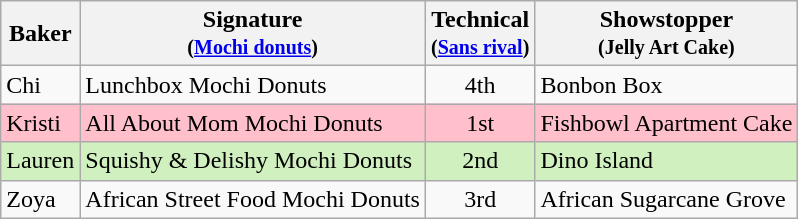<table class="wikitable" style="text-align:center;">
<tr>
<th>Baker</th>
<th>Signature<br><small>(<a href='#'>Mochi donuts</a>)</small></th>
<th>Technical<br><small>(<a href='#'>Sans rival</a>)</small></th>
<th>Showstopper<br><small>(Jelly Art Cake)</small></th>
</tr>
<tr>
<td align="left">Chi</td>
<td align="left">Lunchbox Mochi Donuts</td>
<td>4th</td>
<td align="left">Bonbon Box</td>
</tr>
<tr bgcolor=pink>
<td align="left">Kristi</td>
<td align="left">All About Mom Mochi Donuts</td>
<td>1st</td>
<td align="left">Fishbowl Apartment Cake</td>
</tr>
<tr style="background:#d0f0c0;">
<td align="left">Lauren</td>
<td align="left">Squishy & Delishy Mochi Donuts</td>
<td>2nd</td>
<td align="left">Dino Island</td>
</tr>
<tr>
<td align="left">Zoya</td>
<td align="left">African Street Food Mochi Donuts</td>
<td>3rd</td>
<td align="left">African Sugarcane Grove</td>
</tr>
</table>
